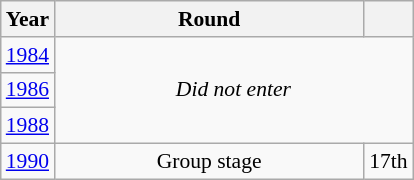<table class="wikitable" style="text-align: center; font-size:90%">
<tr>
<th>Year</th>
<th style="width:200px">Round</th>
<th></th>
</tr>
<tr>
<td><a href='#'>1984</a></td>
<td colspan="2" rowspan="3"><em>Did not enter</em></td>
</tr>
<tr>
<td><a href='#'>1986</a></td>
</tr>
<tr>
<td><a href='#'>1988</a></td>
</tr>
<tr>
<td><a href='#'>1990</a></td>
<td>Group stage</td>
<td>17th</td>
</tr>
</table>
